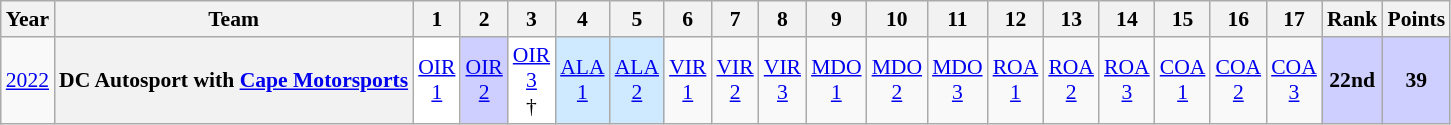<table class="wikitable" style="text-align:center; font-size:90%">
<tr>
<th>Year</th>
<th>Team</th>
<th>1</th>
<th>2</th>
<th>3</th>
<th>4</th>
<th>5</th>
<th>6</th>
<th>7</th>
<th>8</th>
<th>9</th>
<th>10</th>
<th>11</th>
<th>12</th>
<th>13</th>
<th>14</th>
<th>15</th>
<th>16</th>
<th>17</th>
<th>Rank</th>
<th>Points</th>
</tr>
<tr>
<td><a href='#'>2022</a></td>
<th>DC Autosport with <a href='#'>Cape Motorsports</a></th>
<td style="background:#FFFFFF;"><a href='#'>OIR<br>1</a><br></td>
<td style="background:#CFCFFF;"><a href='#'>OIR<br>2</a><br></td>
<td style="background:#FFFFFF;"><a href='#'>OIR<br>3</a><br>†</td>
<td style="background:#CFEAFF;"><a href='#'>ALA<br>1</a><br></td>
<td style="background:#CFEAFF;"><a href='#'>ALA<br>2</a><br></td>
<td><a href='#'>VIR<br>1</a></td>
<td><a href='#'>VIR<br>2</a></td>
<td><a href='#'>VIR<br>3</a></td>
<td><a href='#'>MDO<br>1</a></td>
<td><a href='#'>MDO<br>2</a></td>
<td><a href='#'>MDO<br>3</a></td>
<td><a href='#'>ROA<br>1</a></td>
<td><a href='#'>ROA<br>2</a></td>
<td><a href='#'>ROA<br>3</a></td>
<td><a href='#'>COA<br>1</a></td>
<td><a href='#'>COA<br>2</a></td>
<td><a href='#'>COA<br>3</a></td>
<th style="background:#CFCFFF;">22nd</th>
<th style="background:#CFCFFF;">39</th>
</tr>
</table>
